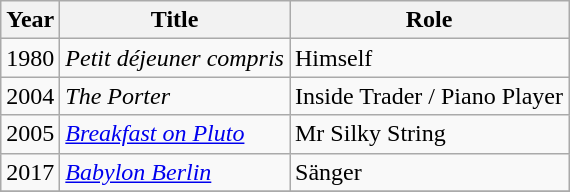<table class="wikitable">
<tr>
<th>Year</th>
<th>Title</th>
<th>Role</th>
</tr>
<tr>
<td>1980</td>
<td><em>Petit déjeuner compris</em></td>
<td>Himself</td>
</tr>
<tr>
<td>2004</td>
<td><em>The Porter</em></td>
<td>Inside Trader / Piano Player</td>
</tr>
<tr>
<td>2005</td>
<td><em><a href='#'>Breakfast on Pluto</a></em></td>
<td>Mr Silky String</td>
</tr>
<tr>
<td>2017</td>
<td><em><a href='#'>Babylon Berlin</a></em></td>
<td>Sänger</td>
</tr>
<tr>
</tr>
</table>
